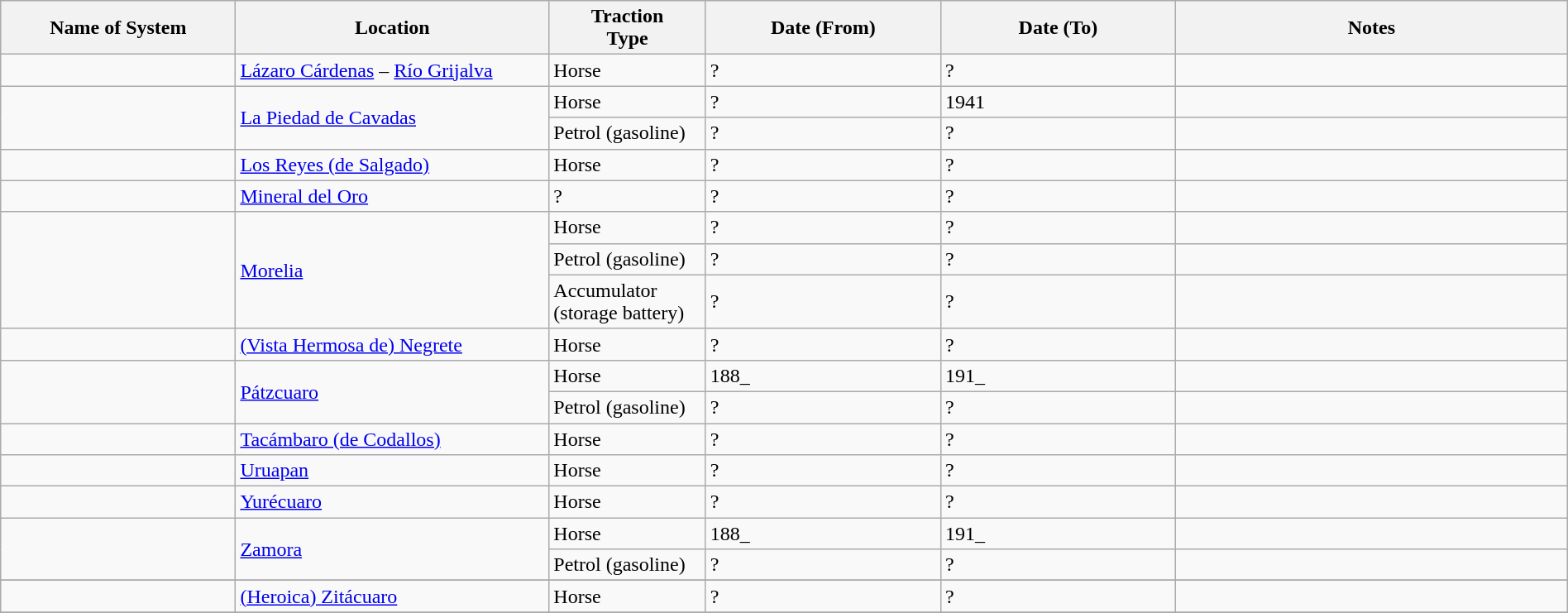<table class="wikitable" width=100%>
<tr>
<th width=15%>Name of System</th>
<th width=20%>Location</th>
<th width=10%>Traction<br>Type</th>
<th width=15%>Date (From)</th>
<th width=15%>Date (To)</th>
<th width=25%>Notes</th>
</tr>
<tr>
<td> </td>
<td><a href='#'>Lázaro Cárdenas</a> – <a href='#'>Río Grijalva</a></td>
<td>Horse</td>
<td>?</td>
<td>?</td>
<td> </td>
</tr>
<tr>
<td rowspan=2> </td>
<td rowspan=2><a href='#'>La Piedad de Cavadas</a></td>
<td>Horse</td>
<td>?</td>
<td>1941</td>
<td> </td>
</tr>
<tr>
<td>Petrol (gasoline)</td>
<td>?</td>
<td>?</td>
<td> </td>
</tr>
<tr>
<td> </td>
<td><a href='#'>Los Reyes (de Salgado)</a></td>
<td>Horse</td>
<td>?</td>
<td>?</td>
<td> </td>
</tr>
<tr>
<td> </td>
<td><a href='#'>Mineral del Oro</a></td>
<td>?</td>
<td>?</td>
<td>?</td>
<td> </td>
</tr>
<tr>
<td rowspan=3> </td>
<td rowspan=3><a href='#'>Morelia</a></td>
<td>Horse</td>
<td>?</td>
<td>?</td>
<td> </td>
</tr>
<tr>
<td>Petrol (gasoline)</td>
<td>?</td>
<td>?</td>
<td> </td>
</tr>
<tr>
<td>Accumulator (storage battery)</td>
<td>?</td>
<td>?</td>
<td> </td>
</tr>
<tr>
<td> </td>
<td><a href='#'>(Vista Hermosa de) Negrete</a></td>
<td>Horse</td>
<td>?</td>
<td>?</td>
<td> </td>
</tr>
<tr>
<td rowspan=2> </td>
<td rowspan=2><a href='#'>Pátzcuaro</a></td>
<td>Horse</td>
<td>188_</td>
<td>191_</td>
<td></td>
</tr>
<tr>
<td>Petrol (gasoline)</td>
<td>?</td>
<td>?</td>
<td> </td>
</tr>
<tr>
<td> </td>
<td><a href='#'>Tacámbaro (de Codallos)</a></td>
<td>Horse</td>
<td>?</td>
<td>?</td>
<td> </td>
</tr>
<tr>
<td> </td>
<td><a href='#'>Uruapan</a></td>
<td>Horse</td>
<td>?</td>
<td>?</td>
<td> </td>
</tr>
<tr>
<td> </td>
<td><a href='#'>Yurécuaro</a></td>
<td>Horse</td>
<td>?</td>
<td>?</td>
<td> </td>
</tr>
<tr>
<td rowspan=2> </td>
<td rowspan=2><a href='#'>Zamora</a></td>
<td>Horse</td>
<td>188_</td>
<td>191_</td>
<td></td>
</tr>
<tr>
<td>Petrol (gasoline)</td>
<td>?</td>
<td>?</td>
<td> </td>
</tr>
<tr>
</tr>
<tr>
<td> </td>
<td><a href='#'>(Heroica) Zitácuaro</a></td>
<td>Horse</td>
<td>?</td>
<td>?</td>
<td> </td>
</tr>
<tr>
</tr>
</table>
